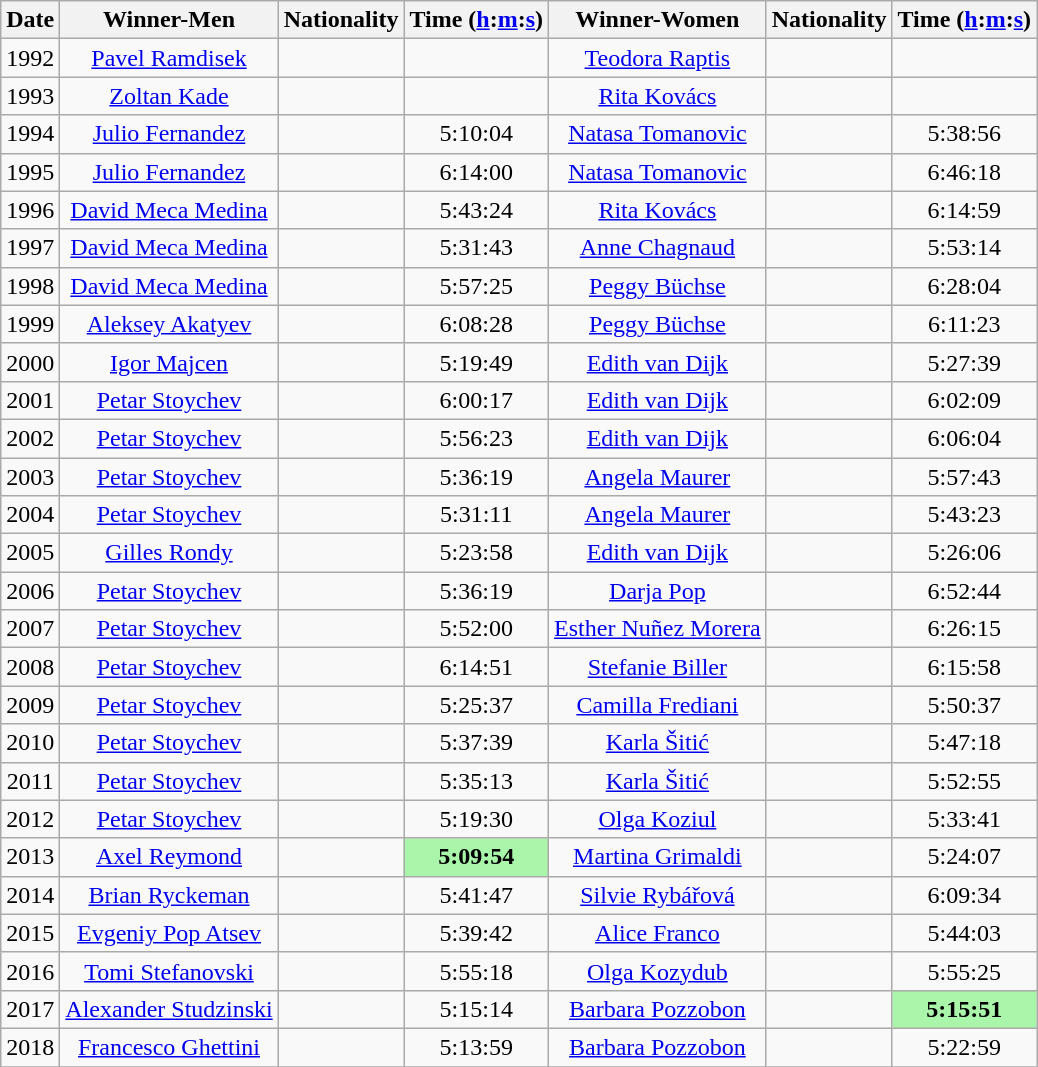<table class="wikitable" style="text-align:center">
<tr>
<th>Date</th>
<th>Winner-Men</th>
<th>Nationality</th>
<th>Time (<a href='#'>h</a>:<a href='#'>m</a>:<a href='#'>s</a>)</th>
<th>Winner-Women</th>
<th>Nationality</th>
<th>Time (<a href='#'>h</a>:<a href='#'>m</a>:<a href='#'>s</a>)</th>
</tr>
<tr>
<td>1992</td>
<td><a href='#'>Pavel Ramdisek</a></td>
<td align=left></td>
<td></td>
<td><a href='#'>Teodora Raptis</a></td>
<td align=left></td>
<td></td>
</tr>
<tr>
<td>1993</td>
<td><a href='#'>Zoltan Kade</a></td>
<td align=left></td>
<td></td>
<td><a href='#'>Rita Kovács</a></td>
<td align=left></td>
<td></td>
</tr>
<tr>
<td>1994</td>
<td><a href='#'>Julio Fernandez</a></td>
<td align=left></td>
<td>5:10:04</td>
<td><a href='#'>Natasa Tomanovic</a></td>
<td align=left></td>
<td>5:38:56</td>
</tr>
<tr>
<td>1995</td>
<td><a href='#'>Julio Fernandez</a></td>
<td align=left></td>
<td>6:14:00</td>
<td><a href='#'>Natasa Tomanovic</a></td>
<td align=left></td>
<td>6:46:18</td>
</tr>
<tr>
<td>1996</td>
<td><a href='#'>David Meca Medina</a></td>
<td align=left></td>
<td>5:43:24</td>
<td><a href='#'>Rita Kovács</a></td>
<td align=left></td>
<td>6:14:59</td>
</tr>
<tr>
<td>1997</td>
<td><a href='#'>David Meca Medina</a></td>
<td align=left></td>
<td>5:31:43</td>
<td><a href='#'>Anne Chagnaud</a></td>
<td align=left></td>
<td>5:53:14</td>
</tr>
<tr>
<td>1998</td>
<td><a href='#'>David Meca Medina</a></td>
<td align=left></td>
<td>5:57:25</td>
<td><a href='#'>Peggy Büchse</a></td>
<td align=left></td>
<td>6:28:04</td>
</tr>
<tr>
<td>1999</td>
<td><a href='#'>Aleksey Akatyev</a></td>
<td align=left></td>
<td>6:08:28</td>
<td><a href='#'>Peggy Büchse</a></td>
<td align=left></td>
<td>6:11:23</td>
</tr>
<tr>
<td>2000</td>
<td><a href='#'>Igor Majcen</a></td>
<td align=left></td>
<td>5:19:49</td>
<td><a href='#'>Edith van Dijk</a></td>
<td align=left></td>
<td>5:27:39</td>
</tr>
<tr>
<td>2001</td>
<td><a href='#'>Petar Stoychev</a></td>
<td align=left></td>
<td>6:00:17</td>
<td><a href='#'>Edith van Dijk</a></td>
<td align=left></td>
<td>6:02:09</td>
</tr>
<tr>
<td>2002</td>
<td><a href='#'>Petar Stoychev</a></td>
<td align=left></td>
<td>5:56:23</td>
<td><a href='#'>Edith van Dijk</a></td>
<td align=left></td>
<td>6:06:04</td>
</tr>
<tr>
<td>2003</td>
<td><a href='#'>Petar Stoychev</a></td>
<td align=left></td>
<td>5:36:19</td>
<td><a href='#'>Angela Maurer</a></td>
<td align=left></td>
<td>5:57:43</td>
</tr>
<tr>
<td>2004</td>
<td><a href='#'>Petar Stoychev</a></td>
<td align=left></td>
<td>5:31:11</td>
<td><a href='#'>Angela Maurer</a></td>
<td align=left></td>
<td>5:43:23</td>
</tr>
<tr>
<td>2005</td>
<td><a href='#'>Gilles Rondy</a></td>
<td align=left></td>
<td>5:23:58</td>
<td><a href='#'>Edith van Dijk</a></td>
<td align=left></td>
<td>5:26:06</td>
</tr>
<tr>
<td>2006</td>
<td><a href='#'>Petar Stoychev</a></td>
<td align=left></td>
<td>5:36:19</td>
<td><a href='#'>Darja Pop</a></td>
<td align=left></td>
<td>6:52:44</td>
</tr>
<tr>
<td>2007</td>
<td><a href='#'>Petar Stoychev</a></td>
<td align=left></td>
<td>5:52:00</td>
<td><a href='#'>Esther Nuñez Morera</a></td>
<td align=left></td>
<td>6:26:15</td>
</tr>
<tr>
<td>2008</td>
<td><a href='#'>Petar Stoychev</a></td>
<td align=left></td>
<td>6:14:51</td>
<td><a href='#'>Stefanie Biller</a></td>
<td align=left></td>
<td>6:15:58</td>
</tr>
<tr>
<td>2009</td>
<td><a href='#'>Petar Stoychev</a></td>
<td align=left></td>
<td>5:25:37</td>
<td><a href='#'>Camilla Frediani</a></td>
<td align=left></td>
<td>5:50:37</td>
</tr>
<tr>
<td>2010</td>
<td><a href='#'>Petar Stoychev</a></td>
<td align=left></td>
<td>5:37:39</td>
<td><a href='#'>Karla Šitić</a></td>
<td align=left></td>
<td>5:47:18</td>
</tr>
<tr>
<td>2011</td>
<td><a href='#'>Petar Stoychev</a></td>
<td align=left></td>
<td>5:35:13</td>
<td><a href='#'>Karla Šitić</a></td>
<td align=left></td>
<td>5:52:55</td>
</tr>
<tr>
<td>2012</td>
<td><a href='#'>Petar Stoychev</a></td>
<td align=left></td>
<td>5:19:30</td>
<td><a href='#'>Olga Koziul</a></td>
<td align=left></td>
<td>5:33:41</td>
</tr>
<tr>
<td>2013</td>
<td><a href='#'>Axel Reymond</a></td>
<td align=left></td>
<td bgcolor=#A9F5A9><strong>5:09:54</strong></td>
<td><a href='#'>Martina Grimaldi</a></td>
<td align=left></td>
<td>5:24:07</td>
</tr>
<tr>
<td>2014</td>
<td><a href='#'>Brian Ryckeman</a></td>
<td align=left></td>
<td>5:41:47</td>
<td><a href='#'>Silvie Rybářová</a></td>
<td align=left></td>
<td>6:09:34</td>
</tr>
<tr>
<td>2015</td>
<td><a href='#'>Evgeniy Pop Atsev</a></td>
<td align=left></td>
<td>5:39:42</td>
<td><a href='#'>Alice Franco</a></td>
<td align=left></td>
<td>5:44:03</td>
</tr>
<tr>
<td>2016</td>
<td><a href='#'>Tomi Stefanovski</a></td>
<td align=left></td>
<td>5:55:18</td>
<td><a href='#'>Olga Kozydub</a></td>
<td align=left></td>
<td>5:55:25</td>
</tr>
<tr>
<td>2017</td>
<td><a href='#'>Alexander Studzinski</a></td>
<td align=left></td>
<td>5:15:14</td>
<td><a href='#'>Barbara Pozzobon</a></td>
<td align=left></td>
<td bgcolor=#A9F5A9><strong>5:15:51</strong></td>
</tr>
<tr>
<td>2018</td>
<td><a href='#'>Francesco Ghettini</a></td>
<td align=left></td>
<td>5:13:59</td>
<td><a href='#'>Barbara Pozzobon</a></td>
<td align=left></td>
<td>5:22:59</td>
</tr>
<tr>
</tr>
</table>
